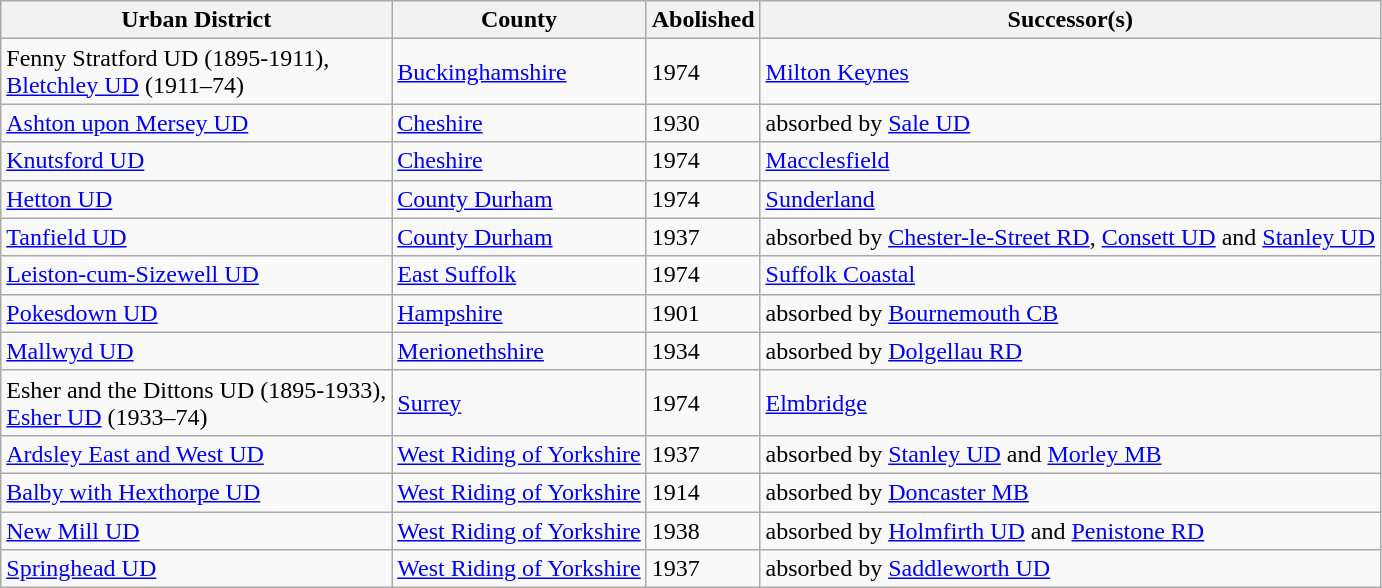<table class="wikitable sortable">
<tr>
<th>Urban District</th>
<th>County</th>
<th>Abolished</th>
<th>Successor(s)</th>
</tr>
<tr>
<td>Fenny Stratford UD (1895-1911),<br><a href='#'>Bletchley UD</a> (1911–74)</td>
<td><a href='#'>Buckinghamshire</a></td>
<td>1974</td>
<td><a href='#'>Milton Keynes</a></td>
</tr>
<tr>
<td><a href='#'>Ashton upon Mersey UD</a></td>
<td><a href='#'>Cheshire</a></td>
<td>1930</td>
<td>absorbed by <a href='#'>Sale UD</a></td>
</tr>
<tr>
<td><a href='#'>Knutsford UD</a></td>
<td><a href='#'>Cheshire</a></td>
<td>1974</td>
<td><a href='#'>Macclesfield</a></td>
</tr>
<tr>
<td><a href='#'>Hetton UD</a></td>
<td><a href='#'>County Durham</a></td>
<td>1974</td>
<td><a href='#'>Sunderland</a></td>
</tr>
<tr>
<td><a href='#'>Tanfield UD</a></td>
<td><a href='#'>County Durham</a></td>
<td>1937</td>
<td>absorbed by <a href='#'>Chester-le-Street RD</a>, <a href='#'>Consett UD</a> and <a href='#'>Stanley UD</a></td>
</tr>
<tr>
<td><a href='#'>Leiston-cum-Sizewell UD</a></td>
<td><a href='#'>East Suffolk</a></td>
<td>1974</td>
<td><a href='#'>Suffolk Coastal</a></td>
</tr>
<tr>
<td><a href='#'>Pokesdown UD</a></td>
<td><a href='#'>Hampshire</a></td>
<td>1901</td>
<td>absorbed by <a href='#'>Bournemouth CB</a></td>
</tr>
<tr>
<td><a href='#'>Mallwyd UD</a></td>
<td><a href='#'>Merionethshire</a></td>
<td>1934</td>
<td>absorbed by <a href='#'>Dolgellau RD</a></td>
</tr>
<tr>
<td>Esher and the Dittons UD (1895-1933),<br><a href='#'>Esher UD</a> (1933–74)</td>
<td><a href='#'>Surrey</a></td>
<td>1974</td>
<td><a href='#'>Elmbridge</a></td>
</tr>
<tr>
<td><a href='#'>Ardsley East and West UD</a></td>
<td><a href='#'>West Riding of Yorkshire</a></td>
<td>1937</td>
<td>absorbed by <a href='#'>Stanley UD</a> and <a href='#'>Morley MB</a></td>
</tr>
<tr>
<td><a href='#'>Balby with Hexthorpe UD</a></td>
<td><a href='#'>West Riding of Yorkshire</a></td>
<td>1914</td>
<td>absorbed by <a href='#'>Doncaster MB</a></td>
</tr>
<tr>
<td><a href='#'>New Mill UD</a></td>
<td><a href='#'>West Riding of Yorkshire</a></td>
<td>1938</td>
<td>absorbed by <a href='#'>Holmfirth UD</a> and <a href='#'>Penistone RD</a></td>
</tr>
<tr>
<td><a href='#'>Springhead UD</a></td>
<td><a href='#'>West Riding of Yorkshire</a></td>
<td>1937</td>
<td>absorbed by <a href='#'>Saddleworth UD</a></td>
</tr>
</table>
